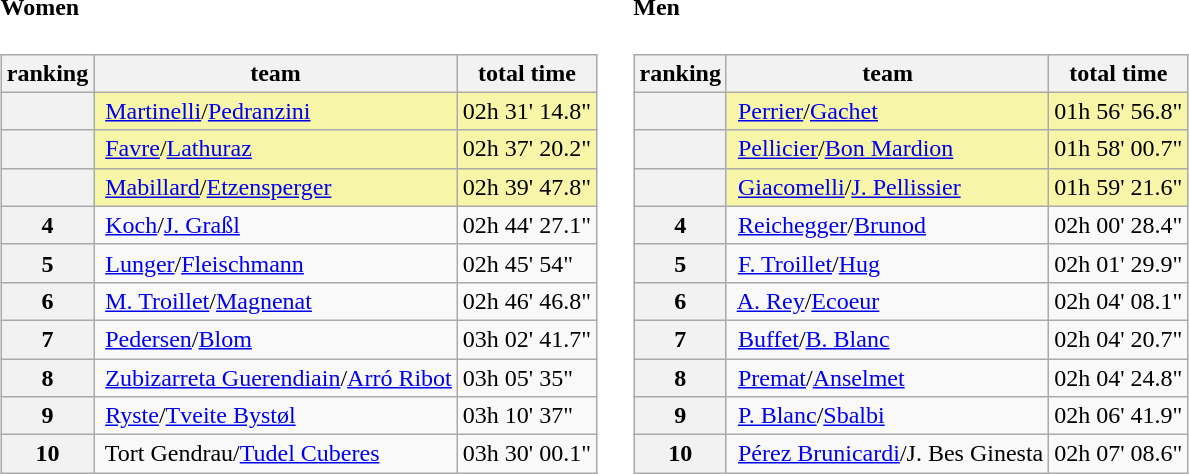<table>
<tr>
<td><br><h4>Women</h4><table class="wikitable">
<tr>
<th>ranking</th>
<th>team</th>
<th>total time</th>
</tr>
<tr>
<th bgcolor="gold"></th>
<td bgcolor="#F7F6A8"> <a href='#'>Martinelli</a>/<a href='#'>Pedranzini</a></td>
<td bgcolor="#F7F6A8">02h 31' 14.8"</td>
</tr>
<tr>
<th bgcolor="silver"></th>
<td bgcolor="#F7F6A8"> <a href='#'>Favre</a>/<a href='#'>Lathuraz</a></td>
<td bgcolor="#F7F6A8">02h 37' 20.2"</td>
</tr>
<tr>
<th bgcolor="#cc9966"></th>
<td bgcolor="#F7F6A8"> <a href='#'>Mabillard</a>/<a href='#'>Etzensperger</a></td>
<td bgcolor="#F7F6A8">02h 39' 47.8"</td>
</tr>
<tr>
<th>4</th>
<td> <a href='#'>Koch</a>/<a href='#'>J. Graßl</a></td>
<td>02h 44' 27.1"</td>
</tr>
<tr>
<th>5</th>
<td> <a href='#'>Lunger</a>/<a href='#'>Fleischmann</a></td>
<td>02h 45' 54"</td>
</tr>
<tr>
<th>6</th>
<td> <a href='#'>M. Troillet</a>/<a href='#'>Magnenat</a></td>
<td>02h 46' 46.8"</td>
</tr>
<tr>
<th>7</th>
<td> <a href='#'>Pedersen</a>/<a href='#'>Blom</a></td>
<td>03h 02' 41.7"</td>
</tr>
<tr>
<th>8</th>
<td> <a href='#'>Zubizarreta Guerendiain</a>/<a href='#'>Arró Ribot</a></td>
<td>03h 05' 35"</td>
</tr>
<tr>
<th>9</th>
<td> <a href='#'>Ryste</a>/<a href='#'>Tveite Bystøl</a></td>
<td>03h 10' 37"</td>
</tr>
<tr>
<th>10</th>
<td> Tort Gendrau/<a href='#'>Tudel Cuberes</a></td>
<td>03h 30' 00.1"</td>
</tr>
</table>
</td>
<td></td>
<td><br><h4>Men</h4><table class="wikitable">
<tr>
<th>ranking</th>
<th>team</th>
<th>total time</th>
</tr>
<tr>
<th bgcolor="gold"></th>
<td bgcolor="#F7F6A8"> <a href='#'>Perrier</a>/<a href='#'>Gachet</a></td>
<td bgcolor="#F7F6A8">01h 56' 56.8"</td>
</tr>
<tr>
<th bgcolor="silver"></th>
<td bgcolor="#F7F6A8"> <a href='#'>Pellicier</a>/<a href='#'>Bon Mardion</a></td>
<td bgcolor="#F7F6A8">01h 58' 00.7"</td>
</tr>
<tr>
<th bgcolor="#cc9966"></th>
<td bgcolor="#F7F6A8"> <a href='#'>Giacomelli</a>/<a href='#'>J. Pellissier</a></td>
<td bgcolor="#F7F6A8">01h 59' 21.6"</td>
</tr>
<tr>
<th>4</th>
<td> <a href='#'>Reichegger</a>/<a href='#'>Brunod</a></td>
<td>02h 00' 28.4"</td>
</tr>
<tr>
<th>5</th>
<td> <a href='#'>F. Troillet</a>/<a href='#'>Hug</a></td>
<td>02h 01' 29.9"</td>
</tr>
<tr>
<th>6</th>
<td> <a href='#'>A. Rey</a>/<a href='#'>Ecoeur</a></td>
<td>02h 04' 08.1"</td>
</tr>
<tr>
<th>7</th>
<td> <a href='#'>Buffet</a>/<a href='#'>B. Blanc</a></td>
<td>02h 04' 20.7"</td>
</tr>
<tr>
<th>8</th>
<td> <a href='#'>Premat</a>/<a href='#'>Anselmet</a></td>
<td>02h 04' 24.8"</td>
</tr>
<tr>
<th>9</th>
<td> <a href='#'>P. Blanc</a>/<a href='#'>Sbalbi</a></td>
<td>02h 06' 41.9"</td>
</tr>
<tr>
<th>10</th>
<td> <a href='#'>Pérez Brunicardi</a>/J. Bes Ginesta</td>
<td>02h 07' 08.6"</td>
</tr>
</table>
</td>
</tr>
</table>
